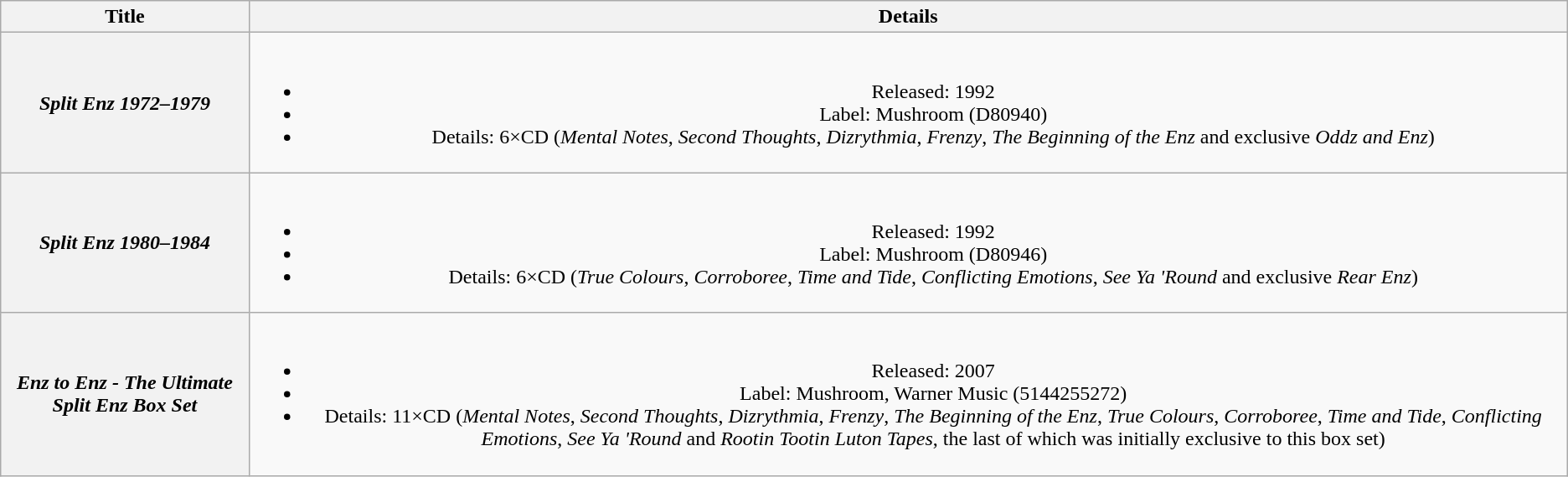<table class="wikitable plainrowheaders" style="text-align:center;" border="1">
<tr>
<th>Title</th>
<th>Details</th>
</tr>
<tr>
<th scope="row"><em>Split Enz 1972–1979</em></th>
<td><br><ul><li>Released: 1992</li><li>Label: Mushroom (D80940)</li><li>Details: 6×CD (<em>Mental Notes</em>, <em>Second Thoughts</em>, <em>Dizrythmia</em>, <em>Frenzy</em>, <em>The Beginning of the Enz</em> and exclusive <em>Oddz and Enz</em>)</li></ul></td>
</tr>
<tr>
<th scope="row"><em>Split Enz 1980–1984</em></th>
<td><br><ul><li>Released: 1992</li><li>Label: Mushroom (D80946)</li><li>Details: 6×CD (<em>True Colours</em>, <em>Corroboree</em>, <em>Time and Tide</em>, <em>Conflicting Emotions</em>, <em>See Ya 'Round</em> and exclusive <em>Rear Enz</em>)</li></ul></td>
</tr>
<tr>
<th scope="row"><em>Enz to Enz - The Ultimate Split Enz Box Set</em></th>
<td><br><ul><li>Released: 2007</li><li>Label: Mushroom, Warner Music (5144255272)</li><li>Details: 11×CD (<em>Mental Notes</em>, <em>Second Thoughts</em>, <em>Dizrythmia</em>, <em>Frenzy</em>, <em>The Beginning of the Enz</em>, <em>True Colours</em>, <em>Corroboree</em>, <em>Time and Tide</em>, <em>Conflicting Emotions</em>, <em>See Ya 'Round</em> and <em>Rootin Tootin Luton Tapes</em>, the last of which was initially exclusive to this box set)</li></ul></td>
</tr>
</table>
